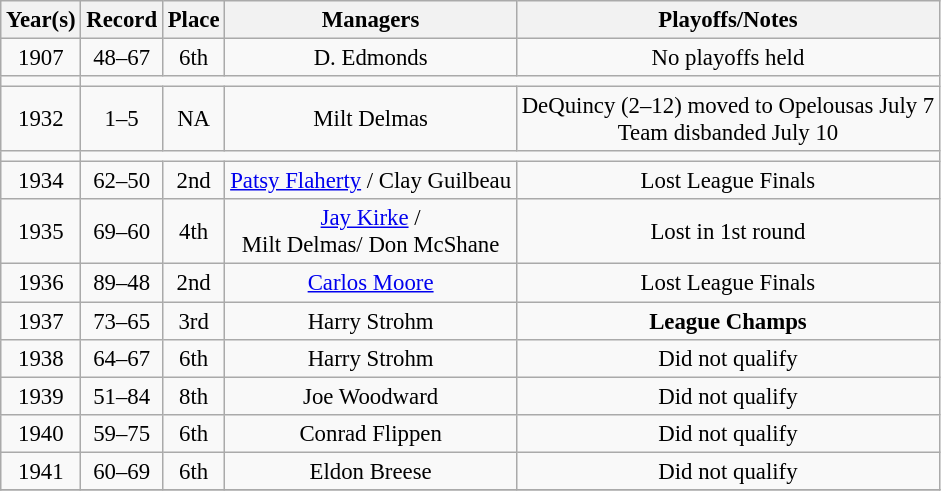<table class="wikitable" style="text-align:center; font-size: 95%;">
<tr>
<th>Year(s)</th>
<th>Record</th>
<th>Place</th>
<th>Managers</th>
<th>Playoffs/Notes</th>
</tr>
<tr align=center>
<td>1907</td>
<td>48–67</td>
<td>6th</td>
<td>D. Edmonds</td>
<td>No playoffs held</td>
</tr>
<tr align=center>
<td></td>
</tr>
<tr align=center>
<td>1932</td>
<td>1–5</td>
<td>NA</td>
<td>Milt Delmas</td>
<td>DeQuincy (2–12) moved to Opelousas July 7 <br> Team disbanded July 10</td>
</tr>
<tr align=center>
<td></td>
</tr>
<tr align=center>
<td>1934</td>
<td>62–50</td>
<td>2nd</td>
<td><a href='#'>Patsy Flaherty</a> / Clay Guilbeau</td>
<td>Lost League Finals</td>
</tr>
<tr align=center>
<td>1935</td>
<td>69–60</td>
<td>4th</td>
<td><a href='#'>Jay Kirke</a> /<br> Milt Delmas/ Don McShane</td>
<td>Lost in 1st round</td>
</tr>
<tr align=center>
<td>1936</td>
<td>89–48</td>
<td>2nd</td>
<td><a href='#'>Carlos Moore</a></td>
<td>Lost League Finals</td>
</tr>
<tr align=center>
<td>1937</td>
<td>73–65</td>
<td>3rd</td>
<td>Harry Strohm</td>
<td><strong>League Champs</strong></td>
</tr>
<tr align=center>
<td>1938</td>
<td>64–67</td>
<td>6th</td>
<td>Harry Strohm</td>
<td>Did not qualify</td>
</tr>
<tr align=center>
<td>1939</td>
<td>51–84</td>
<td>8th</td>
<td>Joe Woodward</td>
<td>Did not qualify</td>
</tr>
<tr align=center>
<td>1940</td>
<td>59–75</td>
<td>6th</td>
<td>Conrad Flippen</td>
<td>Did not qualify</td>
</tr>
<tr align=center>
<td>1941</td>
<td>60–69</td>
<td>6th</td>
<td>Eldon Breese</td>
<td>Did not qualify</td>
</tr>
<tr align=center>
</tr>
</table>
